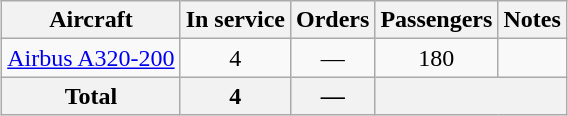<table class="wikitable" style="margin:1em auto; text-align: center;">
<tr>
<th>Aircraft</th>
<th>In service</th>
<th>Orders</th>
<th>Passengers</th>
<th>Notes</th>
</tr>
<tr>
<td><a href='#'>Airbus A320-200</a></td>
<td>4</td>
<td>—</td>
<td>180</td>
<td></td>
</tr>
<tr>
<th>Total</th>
<th>4</th>
<th>—</th>
<th colspan="2"></th>
</tr>
</table>
